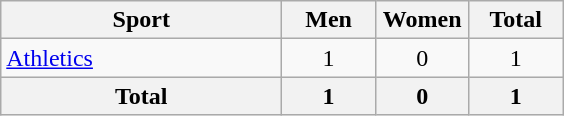<table class="wikitable sortable" style="text-align:center;">
<tr>
<th width=180>Sport</th>
<th width=55>Men</th>
<th width=55>Women</th>
<th width=55>Total</th>
</tr>
<tr>
<td align=left><a href='#'>Athletics</a></td>
<td>1</td>
<td>0</td>
<td>1</td>
</tr>
<tr>
<th>Total</th>
<th>1</th>
<th>0</th>
<th>1</th>
</tr>
</table>
